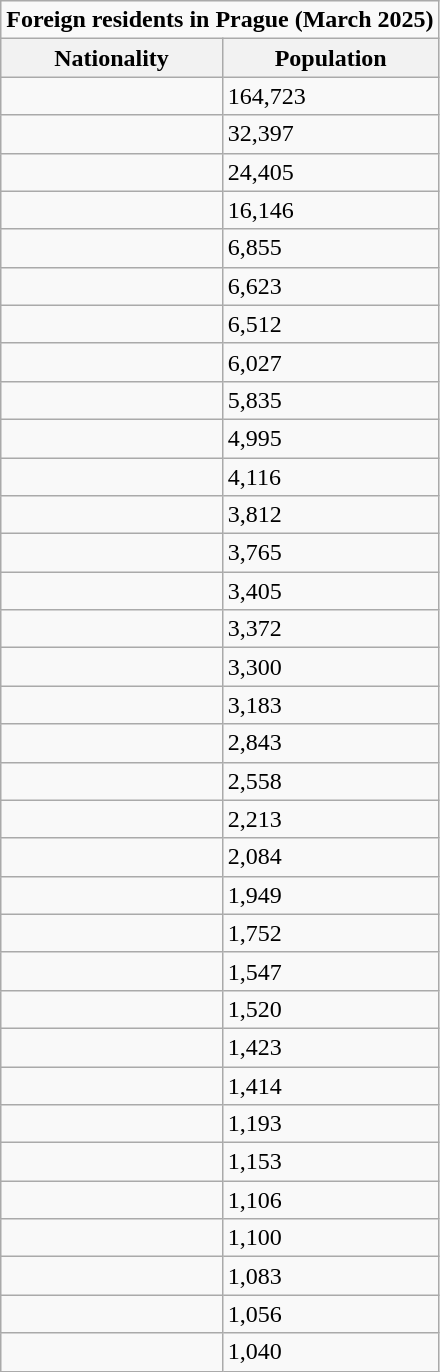<table class="wikitable">
<tr>
<td colspan="2"><strong>Foreign residents in Prague (March 2025)</strong></td>
</tr>
<tr \>
<th>Nationality</th>
<th>Population</th>
</tr>
<tr>
<td></td>
<td>164,723</td>
</tr>
<tr>
<td></td>
<td>32,397</td>
</tr>
<tr>
<td></td>
<td>24,405</td>
</tr>
<tr>
<td></td>
<td>16,146<br></td>
</tr>
<tr>
<td></td>
<td>6,855</td>
</tr>
<tr>
<td></td>
<td>6,623</td>
</tr>
<tr>
<td></td>
<td>6,512</td>
</tr>
<tr>
<td></td>
<td>6,027</td>
</tr>
<tr>
<td></td>
<td>5,835</td>
</tr>
<tr>
<td></td>
<td>4,995</td>
</tr>
<tr>
<td></td>
<td>4,116</td>
</tr>
<tr>
<td></td>
<td>3,812</td>
</tr>
<tr>
<td></td>
<td>3,765</td>
</tr>
<tr>
<td></td>
<td>3,405</td>
</tr>
<tr>
<td></td>
<td>3,372</td>
</tr>
<tr>
<td></td>
<td>3,300</td>
</tr>
<tr>
<td></td>
<td>3,183</td>
</tr>
<tr>
<td></td>
<td>2,843</td>
</tr>
<tr>
<td></td>
<td>2,558</td>
</tr>
<tr>
<td></td>
<td>2,213</td>
</tr>
<tr>
<td></td>
<td>2,084</td>
</tr>
<tr>
<td></td>
<td>1,949</td>
</tr>
<tr>
<td></td>
<td>1,752</td>
</tr>
<tr>
<td></td>
<td>1,547</td>
</tr>
<tr>
<td></td>
<td>1,520</td>
</tr>
<tr>
<td></td>
<td>1,423</td>
</tr>
<tr>
<td></td>
<td>1,414</td>
</tr>
<tr>
<td></td>
<td>1,193</td>
</tr>
<tr>
<td></td>
<td>1,153</td>
</tr>
<tr>
<td></td>
<td>1,106</td>
</tr>
<tr>
<td></td>
<td>1,100</td>
</tr>
<tr>
<td></td>
<td>1,083</td>
</tr>
<tr>
<td></td>
<td>1,056</td>
</tr>
<tr>
<td></td>
<td>1,040<br></td>
</tr>
</table>
